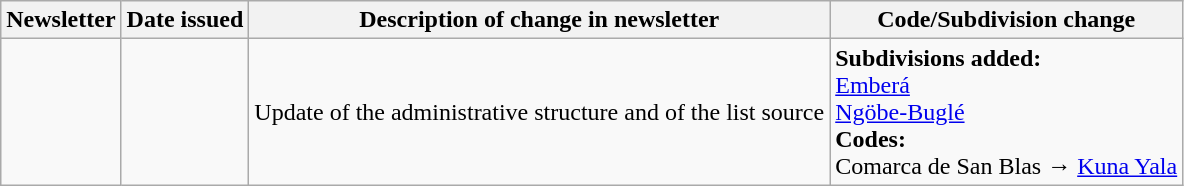<table class="wikitable">
<tr>
<th>Newsletter</th>
<th>Date issued</th>
<th>Description of change in newsletter</th>
<th>Code/Subdivision change</th>
</tr>
<tr>
<td id="II-2"></td>
<td></td>
<td>Update of the administrative structure and of the list source</td>
<td style=white-space:nowrap><strong>Subdivisions added:</strong><br>  <a href='#'>Emberá</a><br>  <a href='#'>Ngöbe-Buglé</a><br> <strong>Codes:</strong><br>  Comarca de San Blas →  <a href='#'>Kuna Yala</a></td>
</tr>
</table>
